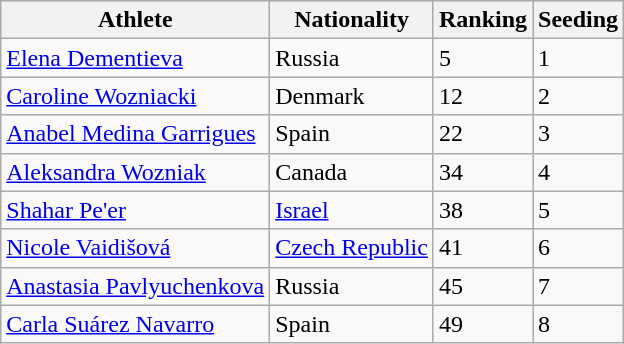<table class="wikitable" border="1">
<tr>
<th>Athlete</th>
<th>Nationality</th>
<th>Ranking</th>
<th>Seeding</th>
</tr>
<tr>
<td><a href='#'>Elena Dementieva</a></td>
<td> Russia</td>
<td>5</td>
<td>1</td>
</tr>
<tr>
<td><a href='#'>Caroline Wozniacki</a></td>
<td> Denmark</td>
<td>12</td>
<td>2</td>
</tr>
<tr>
<td><a href='#'>Anabel Medina Garrigues</a></td>
<td> Spain</td>
<td>22</td>
<td>3</td>
</tr>
<tr>
<td><a href='#'>Aleksandra Wozniak</a></td>
<td> Canada</td>
<td>34</td>
<td>4</td>
</tr>
<tr>
<td><a href='#'>Shahar Pe'er</a></td>
<td> <a href='#'>Israel</a></td>
<td>38</td>
<td>5</td>
</tr>
<tr>
<td><a href='#'>Nicole Vaidišová</a></td>
<td> <a href='#'>Czech Republic</a></td>
<td>41</td>
<td>6</td>
</tr>
<tr>
<td><a href='#'>Anastasia Pavlyuchenkova</a></td>
<td> Russia</td>
<td>45</td>
<td>7</td>
</tr>
<tr>
<td><a href='#'>Carla Suárez Navarro</a></td>
<td> Spain</td>
<td>49</td>
<td>8</td>
</tr>
</table>
